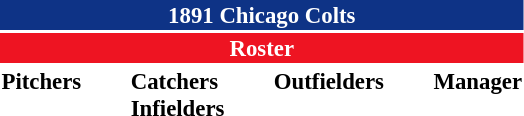<table class="toccolours" style="font-size: 95%;">
<tr>
<th colspan="10" style="background-color: #0e3386; color: white; text-align: center;">1891 Chicago Colts</th>
</tr>
<tr>
<td colspan="10" style="background-color: #EE1422; color: white; text-align: center;"><strong>Roster</strong></td>
</tr>
<tr>
<td valign="top"><strong>Pitchers</strong><br>




</td>
<td width="25px"></td>
<td valign="top"><strong>Catchers</strong><br>





<strong>Infielders</strong>




</td>
<td width="25px"></td>
<td valign="top"><strong>Outfielders</strong><br>


</td>
<td width="25px"></td>
<td valign="top"><strong>Manager</strong><br></td>
</tr>
<tr>
</tr>
</table>
